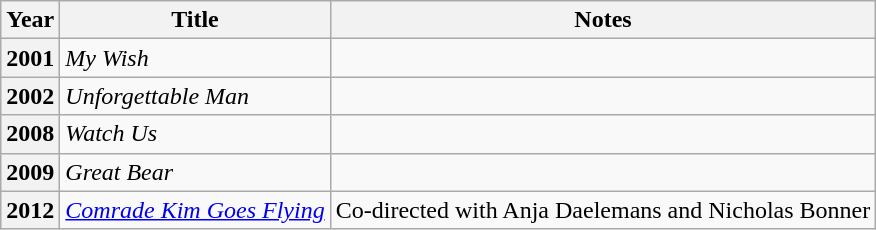<table class="wikitable sortable">
<tr>
<th>Year</th>
<th>Title</th>
<th>Notes</th>
</tr>
<tr>
<th scope="row">2001</th>
<td><em>My Wish</em></td>
<td></td>
</tr>
<tr>
<th scope="row">2002</th>
<td><em>Unforgettable Man</em></td>
<td></td>
</tr>
<tr>
<th scope="row">2008</th>
<td><em>Watch Us</em></td>
<td></td>
</tr>
<tr>
<th scope="row">2009</th>
<td><em>Great Bear</em></td>
<td></td>
</tr>
<tr>
<th scope="row">2012</th>
<td><em><a href='#'>Comrade Kim Goes Flying</a></em></td>
<td>Co-directed with Anja Daelemans and Nicholas Bonner</td>
</tr>
</table>
